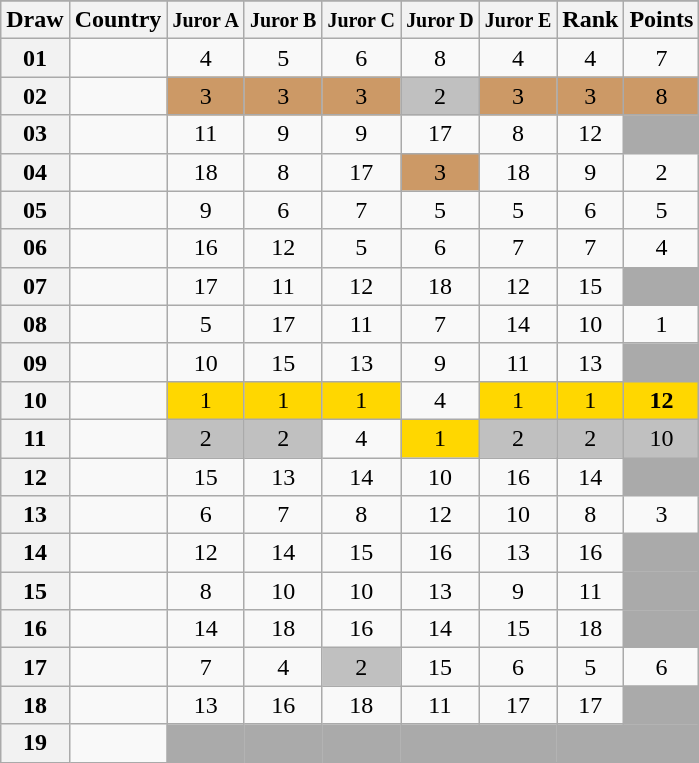<table class="sortable wikitable collapsible plainrowheaders" style="text-align:center;">
<tr>
</tr>
<tr>
<th scope="col">Draw</th>
<th scope="col">Country</th>
<th scope="col"><small>Juror A</small></th>
<th scope="col"><small>Juror B</small></th>
<th scope="col"><small>Juror C</small></th>
<th scope="col"><small>Juror D</small></th>
<th scope="col"><small>Juror E</small></th>
<th scope="col">Rank</th>
<th scope="col">Points</th>
</tr>
<tr>
<th scope="row" style="text-align:center;">01</th>
<td style="text-align:left;"></td>
<td>4</td>
<td>5</td>
<td>6</td>
<td>8</td>
<td>4</td>
<td>4</td>
<td>7</td>
</tr>
<tr>
<th scope="row" style="text-align:center;">02</th>
<td style="text-align:left;"></td>
<td style="background:#CC9966;">3</td>
<td style="background:#CC9966;">3</td>
<td style="background:#CC9966;">3</td>
<td style="background:silver;">2</td>
<td style="background:#CC9966;">3</td>
<td style="background:#CC9966;">3</td>
<td style="background:#CC9966;">8</td>
</tr>
<tr>
<th scope="row" style="text-align:center;">03</th>
<td style="text-align:left;"></td>
<td>11</td>
<td>9</td>
<td>9</td>
<td>17</td>
<td>8</td>
<td>12</td>
<td style="background:#AAAAAA;"></td>
</tr>
<tr>
<th scope="row" style="text-align:center;">04</th>
<td style="text-align:left;"></td>
<td>18</td>
<td>8</td>
<td>17</td>
<td style="background:#CC9966;">3</td>
<td>18</td>
<td>9</td>
<td>2</td>
</tr>
<tr>
<th scope="row" style="text-align:center;">05</th>
<td style="text-align:left;"></td>
<td>9</td>
<td>6</td>
<td>7</td>
<td>5</td>
<td>5</td>
<td>6</td>
<td>5</td>
</tr>
<tr>
<th scope="row" style="text-align:center;">06</th>
<td style="text-align:left;"></td>
<td>16</td>
<td>12</td>
<td>5</td>
<td>6</td>
<td>7</td>
<td>7</td>
<td>4</td>
</tr>
<tr>
<th scope="row" style="text-align:center;">07</th>
<td style="text-align:left;"></td>
<td>17</td>
<td>11</td>
<td>12</td>
<td>18</td>
<td>12</td>
<td>15</td>
<td style="background:#AAAAAA;"></td>
</tr>
<tr>
<th scope="row" style="text-align:center;">08</th>
<td style="text-align:left;"></td>
<td>5</td>
<td>17</td>
<td>11</td>
<td>7</td>
<td>14</td>
<td>10</td>
<td>1</td>
</tr>
<tr>
<th scope="row" style="text-align:center;">09</th>
<td style="text-align:left;"></td>
<td>10</td>
<td>15</td>
<td>13</td>
<td>9</td>
<td>11</td>
<td>13</td>
<td style="background:#AAAAAA;"></td>
</tr>
<tr>
<th scope="row" style="text-align:center;">10</th>
<td style="text-align:left;"></td>
<td style="background:gold;">1</td>
<td style="background:gold;">1</td>
<td style="background:gold;">1</td>
<td>4</td>
<td style="background:gold;">1</td>
<td style="background:gold;">1</td>
<td style="background:gold;"><strong>12</strong></td>
</tr>
<tr>
<th scope="row" style="text-align:center;">11</th>
<td style="text-align:left;"></td>
<td style="background:silver;">2</td>
<td style="background:silver;">2</td>
<td>4</td>
<td style="background:gold;">1</td>
<td style="background:silver;">2</td>
<td style="background:silver;">2</td>
<td style="background:silver;">10</td>
</tr>
<tr>
<th scope="row" style="text-align:center;">12</th>
<td style="text-align:left;"></td>
<td>15</td>
<td>13</td>
<td>14</td>
<td>10</td>
<td>16</td>
<td>14</td>
<td style="background:#AAAAAA;"></td>
</tr>
<tr>
<th scope="row" style="text-align:center;">13</th>
<td style="text-align:left;"></td>
<td>6</td>
<td>7</td>
<td>8</td>
<td>12</td>
<td>10</td>
<td>8</td>
<td>3</td>
</tr>
<tr>
<th scope="row" style="text-align:center;">14</th>
<td style="text-align:left;"></td>
<td>12</td>
<td>14</td>
<td>15</td>
<td>16</td>
<td>13</td>
<td>16</td>
<td style="background:#AAAAAA;"></td>
</tr>
<tr>
<th scope="row" style="text-align:center;">15</th>
<td style="text-align:left;"></td>
<td>8</td>
<td>10</td>
<td>10</td>
<td>13</td>
<td>9</td>
<td>11</td>
<td style="background:#AAAAAA;"></td>
</tr>
<tr>
<th scope="row" style="text-align:center;">16</th>
<td style="text-align:left;"></td>
<td>14</td>
<td>18</td>
<td>16</td>
<td>14</td>
<td>15</td>
<td>18</td>
<td style="background:#AAAAAA;"></td>
</tr>
<tr>
<th scope="row" style="text-align:center;">17</th>
<td style="text-align:left;"></td>
<td>7</td>
<td>4</td>
<td style="background:silver;">2</td>
<td>15</td>
<td>6</td>
<td>5</td>
<td>6</td>
</tr>
<tr>
<th scope="row" style="text-align:center;">18</th>
<td style="text-align:left;"></td>
<td>13</td>
<td>16</td>
<td>18</td>
<td>11</td>
<td>17</td>
<td>17</td>
<td style="background:#AAAAAA;"></td>
</tr>
<tr class="sortbottom">
<th scope="row" style="text-align:center;">19</th>
<td style="text-align:left;"></td>
<td style="background:#AAAAAA;"></td>
<td style="background:#AAAAAA;"></td>
<td style="background:#AAAAAA;"></td>
<td style="background:#AAAAAA;"></td>
<td style="background:#AAAAAA;"></td>
<td style="background:#AAAAAA;"></td>
<td style="background:#AAAAAA;"></td>
</tr>
</table>
